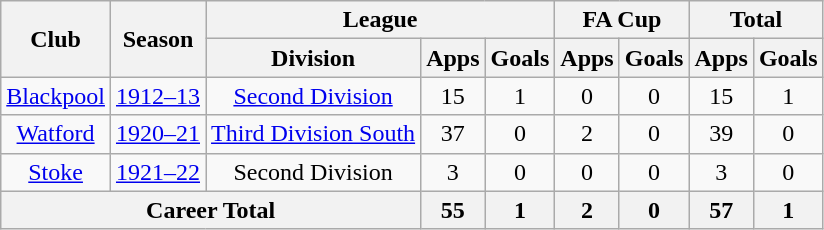<table class="wikitable" style="text-align: center;">
<tr>
<th rowspan="2">Club</th>
<th rowspan="2">Season</th>
<th colspan="3">League</th>
<th colspan="2">FA Cup</th>
<th colspan="2">Total</th>
</tr>
<tr>
<th>Division</th>
<th>Apps</th>
<th>Goals</th>
<th>Apps</th>
<th>Goals</th>
<th>Apps</th>
<th>Goals</th>
</tr>
<tr>
<td><a href='#'>Blackpool</a></td>
<td><a href='#'>1912–13</a></td>
<td><a href='#'>Second Division</a></td>
<td>15</td>
<td>1</td>
<td>0</td>
<td>0</td>
<td>15</td>
<td>1</td>
</tr>
<tr>
<td><a href='#'>Watford</a></td>
<td><a href='#'>1920–21</a></td>
<td><a href='#'>Third Division South</a></td>
<td>37</td>
<td>0</td>
<td>2</td>
<td>0</td>
<td>39</td>
<td>0</td>
</tr>
<tr>
<td><a href='#'>Stoke</a></td>
<td><a href='#'>1921–22</a></td>
<td>Second Division</td>
<td>3</td>
<td>0</td>
<td>0</td>
<td>0</td>
<td>3</td>
<td>0</td>
</tr>
<tr>
<th colspan="3">Career Total</th>
<th>55</th>
<th>1</th>
<th>2</th>
<th>0</th>
<th>57</th>
<th>1</th>
</tr>
</table>
